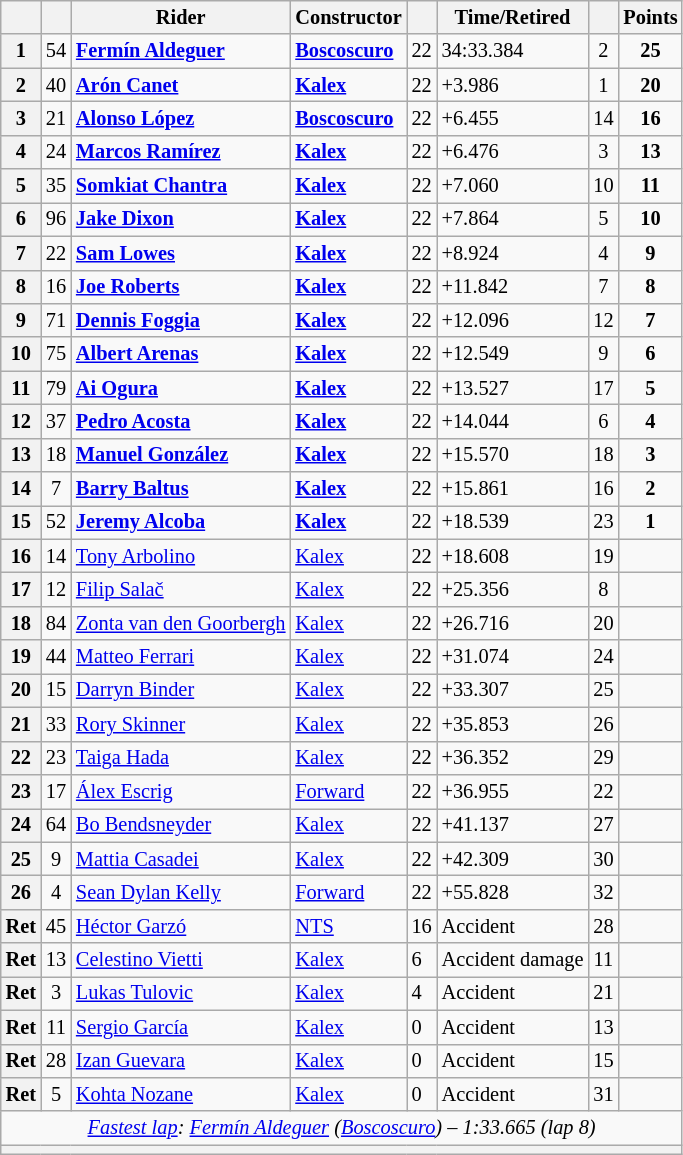<table class="wikitable sortable" style="font-size: 85%;">
<tr>
<th scope="col"></th>
<th scope="col"></th>
<th scope="col">Rider</th>
<th scope="col">Constructor</th>
<th scope="col" class="unsortable"></th>
<th scope="col" class="unsortable">Time/Retired</th>
<th scope="col"></th>
<th scope="col">Points</th>
</tr>
<tr>
<th scope="row">1</th>
<td align="center">54</td>
<td data-sort-value="ald"> <strong><a href='#'>Fermín Aldeguer</a></strong></td>
<td><strong><a href='#'>Boscoscuro</a></strong></td>
<td>22</td>
<td>34:33.384</td>
<td align="center">2</td>
<td align="center"><strong>25</strong></td>
</tr>
<tr>
<th scope="row">2</th>
<td align="center">40</td>
<td data-sort-value="can"> <strong><a href='#'>Arón Canet</a></strong></td>
<td><strong><a href='#'>Kalex</a></strong></td>
<td>22</td>
<td>+3.986</td>
<td align="center">1</td>
<td align="center"><strong>20</strong></td>
</tr>
<tr>
<th scope="row">3</th>
<td align="center">21</td>
<td data-sort-value="lop"> <strong><a href='#'>Alonso López</a></strong></td>
<td><strong><a href='#'>Boscoscuro</a></strong></td>
<td>22</td>
<td>+6.455</td>
<td align="center">14</td>
<td align="center"><strong>16</strong></td>
</tr>
<tr>
<th scope="row">4</th>
<td align="center">24</td>
<td data-sort-value="ram"> <strong><a href='#'>Marcos Ramírez</a></strong></td>
<td><strong><a href='#'>Kalex</a></strong></td>
<td>22</td>
<td>+6.476</td>
<td align="center">3</td>
<td align="center"><strong>13</strong></td>
</tr>
<tr>
<th scope="row">5</th>
<td align="center">35</td>
<td data-sort-value="cha"> <strong><a href='#'>Somkiat Chantra</a></strong></td>
<td><strong><a href='#'>Kalex</a></strong></td>
<td>22</td>
<td>+7.060</td>
<td align="center">10</td>
<td align="center"><strong>11</strong></td>
</tr>
<tr>
<th scope="row">6</th>
<td align="center">96</td>
<td data-sort-value="dix"> <strong><a href='#'>Jake Dixon</a></strong></td>
<td><strong><a href='#'>Kalex</a></strong></td>
<td>22</td>
<td>+7.864</td>
<td align="center">5</td>
<td align="center"><strong>10</strong></td>
</tr>
<tr>
<th scope="row">7</th>
<td align="center">22</td>
<td data-sort-value="low"> <strong><a href='#'>Sam Lowes</a></strong></td>
<td><strong><a href='#'>Kalex</a></strong></td>
<td>22</td>
<td>+8.924</td>
<td align="center">4</td>
<td align="center"><strong>9</strong></td>
</tr>
<tr>
<th scope="row">8</th>
<td align="center">16</td>
<td data-sort-value="rob"> <strong><a href='#'>Joe Roberts</a></strong></td>
<td><strong><a href='#'>Kalex</a></strong></td>
<td>22</td>
<td>+11.842</td>
<td align="center">7</td>
<td align="center"><strong>8</strong></td>
</tr>
<tr>
<th scope="row">9</th>
<td align="center">71</td>
<td data-sort-value="fog"> <strong><a href='#'>Dennis Foggia</a></strong></td>
<td><strong><a href='#'>Kalex</a></strong></td>
<td>22</td>
<td>+12.096</td>
<td align="center">12</td>
<td align="center"><strong>7</strong></td>
</tr>
<tr>
<th scope="row">10</th>
<td align="center">75</td>
<td data-sort-value="are"> <strong><a href='#'>Albert Arenas</a></strong></td>
<td><strong><a href='#'>Kalex</a></strong></td>
<td>22</td>
<td>+12.549</td>
<td align="center">9</td>
<td align="center"><strong>6</strong></td>
</tr>
<tr>
<th scope="row">11</th>
<td align="center">79</td>
<td data-sort-value="ogu"> <strong><a href='#'>Ai Ogura</a></strong></td>
<td><strong><a href='#'>Kalex</a></strong></td>
<td>22</td>
<td>+13.527</td>
<td align="center">17</td>
<td align="center"><strong>5</strong></td>
</tr>
<tr>
<th scope="row">12</th>
<td align="center">37</td>
<td data-sort-value="aco"> <strong><a href='#'>Pedro Acosta</a></strong></td>
<td><strong><a href='#'>Kalex</a></strong></td>
<td>22</td>
<td>+14.044</td>
<td align="center">6</td>
<td align="center"><strong>4</strong></td>
</tr>
<tr>
<th scope="row">13</th>
<td align="center">18</td>
<td data-sort-value="gon"> <strong><a href='#'>Manuel González</a></strong></td>
<td><strong><a href='#'>Kalex</a></strong></td>
<td>22</td>
<td>+15.570</td>
<td align="center">18</td>
<td align="center"><strong>3</strong></td>
</tr>
<tr>
<th scope="row">14</th>
<td align="center">7</td>
<td data-sort-value="bal"> <strong><a href='#'>Barry Baltus</a></strong></td>
<td><strong><a href='#'>Kalex</a></strong></td>
<td>22</td>
<td>+15.861</td>
<td align="center">16</td>
<td align="center"><strong>2</strong></td>
</tr>
<tr>
<th scope="row">15</th>
<td align="center">52</td>
<td data-sort-value="alc"> <strong><a href='#'>Jeremy Alcoba</a></strong></td>
<td><strong><a href='#'>Kalex</a></strong></td>
<td>22</td>
<td>+18.539</td>
<td align="center">23</td>
<td align="center"><strong>1</strong></td>
</tr>
<tr>
<th scope="row">16</th>
<td align="center">14</td>
<td data-sort-value="arb"> <a href='#'>Tony Arbolino</a></td>
<td><a href='#'>Kalex</a></td>
<td>22</td>
<td>+18.608</td>
<td align="center">19</td>
<td align="center"></td>
</tr>
<tr>
<th scope="row">17</th>
<td align="center">12</td>
<td data-sort-value="sal"> <a href='#'>Filip Salač</a></td>
<td><a href='#'>Kalex</a></td>
<td>22</td>
<td>+25.356</td>
<td align="center">8</td>
<td align="center"></td>
</tr>
<tr>
<th scope="row">18</th>
<td align="center">84</td>
<td data-sort-value="goo"> <a href='#'>Zonta van den Goorbergh</a></td>
<td><a href='#'>Kalex</a></td>
<td>22</td>
<td>+26.716</td>
<td align="center">20</td>
<td align="center"></td>
</tr>
<tr>
<th scope="row">19</th>
<td align="center">44</td>
<td data-sort-value="fer"> <a href='#'>Matteo Ferrari</a></td>
<td><a href='#'>Kalex</a></td>
<td>22</td>
<td>+31.074</td>
<td align="center">24</td>
<td></td>
</tr>
<tr>
<th scope="row">20</th>
<td align="center">15</td>
<td data-sort-value="bin"> <a href='#'>Darryn Binder</a></td>
<td><a href='#'>Kalex</a></td>
<td>22</td>
<td>+33.307</td>
<td align="center">25</td>
<td align="center"></td>
</tr>
<tr>
<th scope="row">21</th>
<td align="center">33</td>
<td data-sort-value="ski"> <a href='#'>Rory Skinner</a></td>
<td><a href='#'>Kalex</a></td>
<td>22</td>
<td>+35.853</td>
<td align="center">26</td>
<td align="center"></td>
</tr>
<tr>
<th scope="row">22</th>
<td align="center">23</td>
<td data-sort-value="had"> <a href='#'>Taiga Hada</a></td>
<td><a href='#'>Kalex</a></td>
<td>22</td>
<td>+36.352</td>
<td align="center">29</td>
<td align="center"></td>
</tr>
<tr>
<th scope="row">23</th>
<td align="center">17</td>
<td data-sort-value="esc"> <a href='#'>Álex Escrig</a></td>
<td><a href='#'>Forward</a></td>
<td>22</td>
<td>+36.955</td>
<td align="center">22</td>
<td align="center"></td>
</tr>
<tr>
<th scope="row">24</th>
<td align="center">64</td>
<td data-sort-value="ben"> <a href='#'>Bo Bendsneyder</a></td>
<td><a href='#'>Kalex</a></td>
<td>22</td>
<td>+41.137</td>
<td align="center">27</td>
<td align="center"></td>
</tr>
<tr>
<th scope="row">25</th>
<td align="center">9</td>
<td data-sort-value="cas"> <a href='#'>Mattia Casadei</a></td>
<td><a href='#'>Kalex</a></td>
<td>22</td>
<td>+42.309</td>
<td align="center">30</td>
<td align="center"></td>
</tr>
<tr>
<th scope="row">26</th>
<td align="center">4</td>
<td data-sort-value="kel"> <a href='#'>Sean Dylan Kelly</a></td>
<td><a href='#'>Forward</a></td>
<td>22</td>
<td>+55.828</td>
<td align="center">32</td>
<td></td>
</tr>
<tr>
<th scope="row">Ret</th>
<td align="center">45</td>
<td data-sort-value="garz"> <a href='#'>Héctor Garzó</a></td>
<td><a href='#'>NTS</a></td>
<td>16</td>
<td>Accident</td>
<td align="center">28</td>
<td></td>
</tr>
<tr>
<th scope="row">Ret</th>
<td align="center">13</td>
<td data-sort-value="vie"> <a href='#'>Celestino Vietti</a></td>
<td><a href='#'>Kalex</a></td>
<td>6</td>
<td>Accident damage</td>
<td align="center">11</td>
<td></td>
</tr>
<tr>
<th scope="row">Ret</th>
<td align="center">3</td>
<td data-sort-value="tul"> <a href='#'>Lukas Tulovic</a></td>
<td><a href='#'>Kalex</a></td>
<td>4</td>
<td>Accident</td>
<td align="center">21</td>
<td align="center"></td>
</tr>
<tr>
<th scope="row">Ret</th>
<td align="center">11</td>
<td data-sort-value="garc"> <a href='#'>Sergio García</a></td>
<td><a href='#'>Kalex</a></td>
<td>0</td>
<td>Accident</td>
<td align="center">13</td>
<td align="center"></td>
</tr>
<tr>
<th scope="row">Ret</th>
<td align="center">28</td>
<td data-sort-value="gue"> <a href='#'>Izan Guevara</a></td>
<td><a href='#'>Kalex</a></td>
<td>0</td>
<td>Accident</td>
<td align="center">15</td>
<td align="center"></td>
</tr>
<tr>
<th scope="row">Ret</th>
<td align="center">5</td>
<td data-sort-value="noz"> <a href='#'>Kohta Nozane</a></td>
<td><a href='#'>Kalex</a></td>
<td>0</td>
<td>Accident</td>
<td align="center">31</td>
<td></td>
</tr>
<tr class="sortbottom">
<td colspan="8" style="text-align:center"><em><a href='#'>Fastest lap</a>:  <a href='#'>Fermín Aldeguer</a> (<a href='#'>Boscoscuro</a>) – 1:33.665 (lap 8)</em></td>
</tr>
<tr>
<th colspan=8></th>
</tr>
</table>
